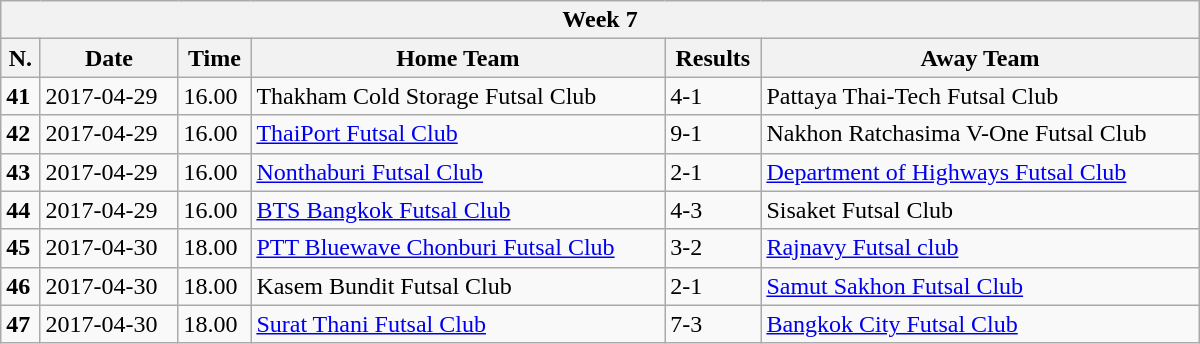<table class="wikitable mw-collapsible mw-collapsed" style="min-width:50em">
<tr>
<th colspan="6">Week 7</th>
</tr>
<tr>
<th>N.</th>
<th>Date</th>
<th>Time</th>
<th>Home Team</th>
<th>Results</th>
<th>Away Team</th>
</tr>
<tr>
<td><strong>41</strong></td>
<td>2017-04-29</td>
<td>16.00</td>
<td>Thakham Cold Storage Futsal Club</td>
<td>4-1</td>
<td>Pattaya Thai-Tech Futsal Club</td>
</tr>
<tr>
<td><strong>42</strong></td>
<td>2017-04-29</td>
<td>16.00</td>
<td><a href='#'>ThaiPort Futsal Club</a></td>
<td>9-1</td>
<td>Nakhon Ratchasima V-One Futsal Club</td>
</tr>
<tr>
<td><strong>43</strong></td>
<td>2017-04-29</td>
<td>16.00</td>
<td><a href='#'>Nonthaburi Futsal Club</a></td>
<td>2-1</td>
<td><a href='#'>Department of Highways Futsal Club</a></td>
</tr>
<tr>
<td><strong>44</strong></td>
<td>2017-04-29</td>
<td>16.00</td>
<td><a href='#'>BTS Bangkok Futsal Club</a></td>
<td>4-3</td>
<td>Sisaket Futsal Club</td>
</tr>
<tr>
<td><strong>45</strong></td>
<td>2017-04-30</td>
<td>18.00</td>
<td><a href='#'>PTT Bluewave Chonburi Futsal Club</a></td>
<td>3-2</td>
<td><a href='#'>Rajnavy Futsal club</a></td>
</tr>
<tr>
<td><strong>46</strong></td>
<td>2017-04-30</td>
<td>18.00</td>
<td>Kasem Bundit Futsal Club</td>
<td>2-1</td>
<td><a href='#'>Samut Sakhon Futsal Club</a></td>
</tr>
<tr>
<td><strong>47</strong></td>
<td>2017-04-30</td>
<td>18.00</td>
<td><a href='#'>Surat Thani Futsal Club</a></td>
<td>7-3</td>
<td><a href='#'>Bangkok City Futsal Club</a></td>
</tr>
</table>
